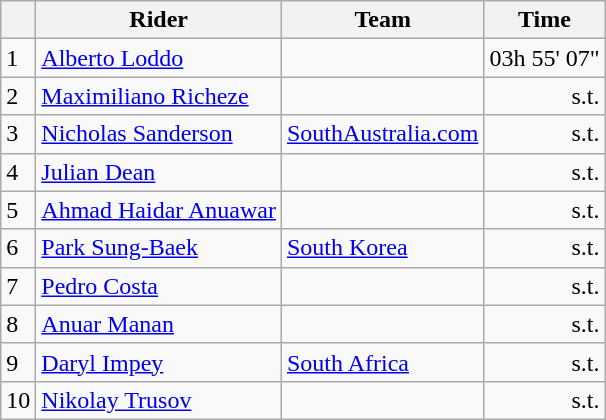<table class=wikitable>
<tr>
<th></th>
<th>Rider</th>
<th>Team</th>
<th>Time</th>
</tr>
<tr>
<td>1</td>
<td> <a href='#'>Alberto Loddo</a> </td>
<td></td>
<td align=right>03h 55' 07"</td>
</tr>
<tr>
<td>2</td>
<td> <a href='#'>Maximiliano Richeze</a></td>
<td></td>
<td align=right>s.t.</td>
</tr>
<tr>
<td>3</td>
<td> <a href='#'>Nicholas Sanderson</a></td>
<td><a href='#'>SouthAustralia.com</a></td>
<td align=right>s.t.</td>
</tr>
<tr>
<td>4</td>
<td> <a href='#'>Julian Dean</a></td>
<td></td>
<td align=right>s.t.</td>
</tr>
<tr>
<td>5</td>
<td> <a href='#'>Ahmad Haidar Anuawar</a></td>
<td></td>
<td align=right>s.t.</td>
</tr>
<tr>
<td>6</td>
<td> <a href='#'>Park Sung-Baek</a></td>
<td><a href='#'>South Korea</a></td>
<td align=right>s.t.</td>
</tr>
<tr>
<td>7</td>
<td> <a href='#'>Pedro Costa</a></td>
<td></td>
<td align=right>s.t.</td>
</tr>
<tr>
<td>8</td>
<td> <a href='#'>Anuar Manan</a></td>
<td></td>
<td align=right>s.t.</td>
</tr>
<tr>
<td>9</td>
<td> <a href='#'>Daryl Impey</a></td>
<td><a href='#'>South Africa</a></td>
<td align=right>s.t.</td>
</tr>
<tr>
<td>10</td>
<td> <a href='#'>Nikolay Trusov</a></td>
<td></td>
<td align=right>s.t.</td>
</tr>
</table>
